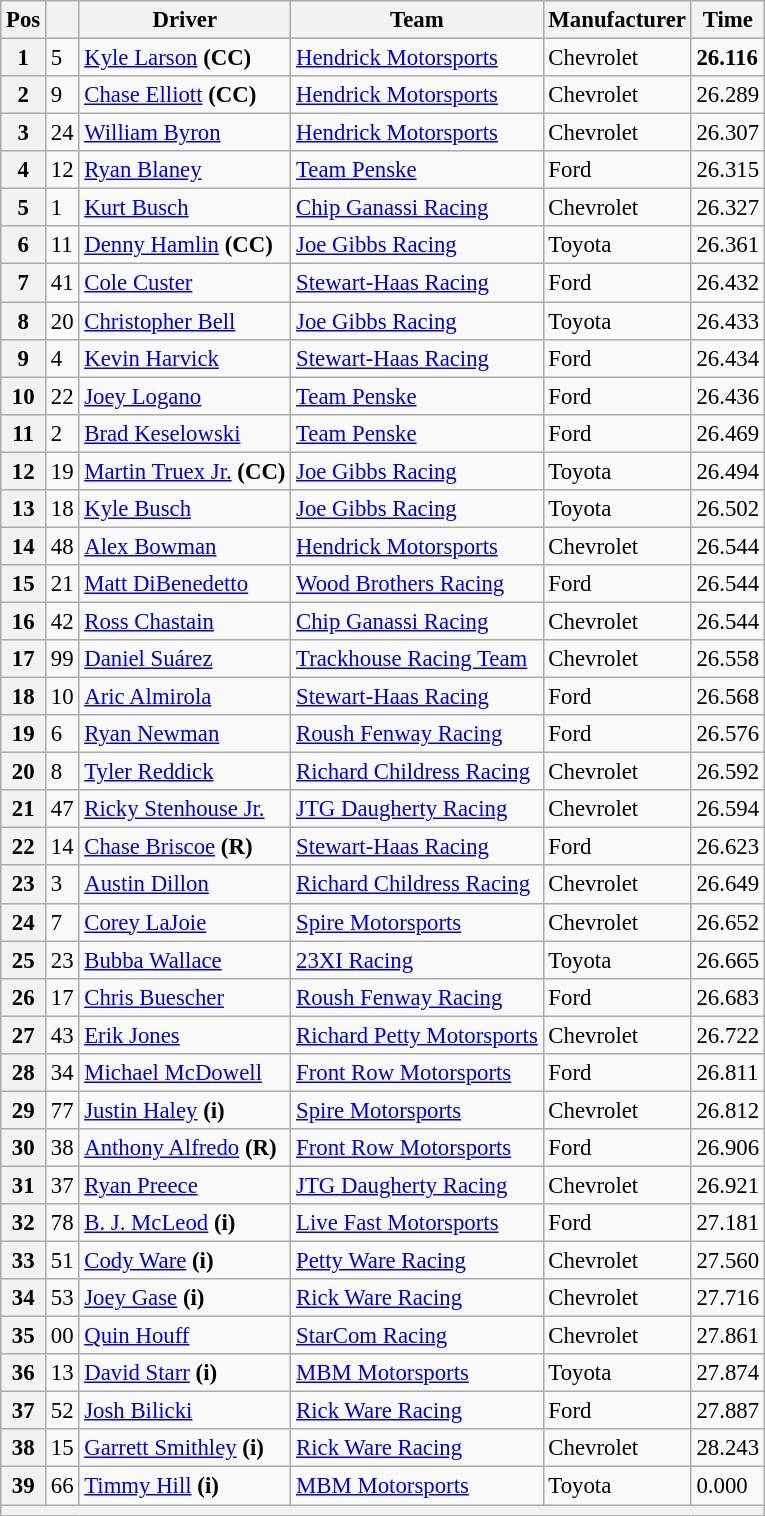<table class="wikitable" style="font-size:95%">
<tr>
<th>Pos</th>
<th></th>
<th>Driver</th>
<th>Team</th>
<th>Manufacturer</th>
<th>Time</th>
</tr>
<tr>
<th>1</th>
<td>5</td>
<td><a href='#'>Kyle Larson</a> <strong>(CC)</strong></td>
<td><a href='#'>Hendrick Motorsports</a></td>
<td>Chevrolet</td>
<td><strong>26.116</strong></td>
</tr>
<tr>
<th>2</th>
<td>9</td>
<td><a href='#'>Chase Elliott</a> <strong>(CC)</strong></td>
<td><a href='#'>Hendrick Motorsports</a></td>
<td>Chevrolet</td>
<td>26.289</td>
</tr>
<tr>
<th>3</th>
<td>24</td>
<td><a href='#'>William Byron</a></td>
<td><a href='#'>Hendrick Motorsports</a></td>
<td>Chevrolet</td>
<td>26.307</td>
</tr>
<tr>
<th>4</th>
<td>12</td>
<td><a href='#'>Ryan Blaney</a></td>
<td><a href='#'>Team Penske</a></td>
<td>Ford</td>
<td>26.315</td>
</tr>
<tr>
<th>5</th>
<td>1</td>
<td><a href='#'>Kurt Busch</a></td>
<td><a href='#'>Chip Ganassi Racing</a></td>
<td>Chevrolet</td>
<td>26.327</td>
</tr>
<tr>
<th>6</th>
<td>11</td>
<td><a href='#'>Denny Hamlin</a> <strong>(CC)</strong></td>
<td><a href='#'>Joe Gibbs Racing</a></td>
<td>Toyota</td>
<td>26.361</td>
</tr>
<tr>
<th>7</th>
<td>41</td>
<td><a href='#'>Cole Custer</a></td>
<td><a href='#'>Stewart-Haas Racing</a></td>
<td>Ford</td>
<td>26.432</td>
</tr>
<tr>
<th>8</th>
<td>20</td>
<td><a href='#'>Christopher Bell</a></td>
<td><a href='#'>Joe Gibbs Racing</a></td>
<td>Toyota</td>
<td>26.433</td>
</tr>
<tr>
<th>9</th>
<td>4</td>
<td><a href='#'>Kevin Harvick</a></td>
<td><a href='#'>Stewart-Haas Racing</a></td>
<td>Ford</td>
<td>26.434</td>
</tr>
<tr>
<th>10</th>
<td>22</td>
<td><a href='#'>Joey Logano</a></td>
<td><a href='#'>Team Penske</a></td>
<td>Ford</td>
<td>26.436</td>
</tr>
<tr>
<th>11</th>
<td>2</td>
<td><a href='#'>Brad Keselowski</a></td>
<td><a href='#'>Team Penske</a></td>
<td>Ford</td>
<td>26.469</td>
</tr>
<tr>
<th>12</th>
<td>19</td>
<td><a href='#'>Martin Truex Jr.</a> <strong>(CC)</strong></td>
<td><a href='#'>Joe Gibbs Racing</a></td>
<td>Toyota</td>
<td>26.494</td>
</tr>
<tr>
<th>13</th>
<td>18</td>
<td><a href='#'>Kyle Busch</a></td>
<td><a href='#'>Joe Gibbs Racing</a></td>
<td>Toyota</td>
<td>26.502</td>
</tr>
<tr>
<th>14</th>
<td>48</td>
<td><a href='#'>Alex Bowman</a></td>
<td><a href='#'>Hendrick Motorsports</a></td>
<td>Chevrolet</td>
<td>26.544</td>
</tr>
<tr>
<th>15</th>
<td>21</td>
<td><a href='#'>Matt DiBenedetto</a></td>
<td><a href='#'>Wood Brothers Racing</a></td>
<td>Ford</td>
<td>26.544</td>
</tr>
<tr>
<th>16</th>
<td>42</td>
<td><a href='#'>Ross Chastain</a></td>
<td><a href='#'>Chip Ganassi Racing</a></td>
<td>Chevrolet</td>
<td>26.544</td>
</tr>
<tr>
<th>17</th>
<td>99</td>
<td><a href='#'>Daniel Suárez</a></td>
<td><a href='#'>Trackhouse Racing Team</a></td>
<td>Chevrolet</td>
<td>26.558</td>
</tr>
<tr>
<th>18</th>
<td>10</td>
<td><a href='#'>Aric Almirola</a></td>
<td><a href='#'>Stewart-Haas Racing</a></td>
<td>Ford</td>
<td>26.568</td>
</tr>
<tr>
<th>19</th>
<td>6</td>
<td><a href='#'>Ryan Newman</a></td>
<td><a href='#'>Roush Fenway Racing</a></td>
<td>Ford</td>
<td>26.576</td>
</tr>
<tr>
<th>20</th>
<td>8</td>
<td><a href='#'>Tyler Reddick</a></td>
<td><a href='#'>Richard Childress Racing</a></td>
<td>Chevrolet</td>
<td>26.592</td>
</tr>
<tr>
<th>21</th>
<td>47</td>
<td><a href='#'>Ricky Stenhouse Jr.</a></td>
<td><a href='#'>JTG Daugherty Racing</a></td>
<td>Chevrolet</td>
<td>26.594</td>
</tr>
<tr>
<th>22</th>
<td>14</td>
<td><a href='#'>Chase Briscoe</a> <strong>(R)</strong></td>
<td><a href='#'>Stewart-Haas Racing</a></td>
<td>Ford</td>
<td>26.623</td>
</tr>
<tr>
<th>23</th>
<td>3</td>
<td><a href='#'>Austin Dillon</a></td>
<td><a href='#'>Richard Childress Racing</a></td>
<td>Chevrolet</td>
<td>26.649</td>
</tr>
<tr>
<th>24</th>
<td>7</td>
<td><a href='#'>Corey LaJoie</a></td>
<td><a href='#'>Spire Motorsports</a></td>
<td>Chevrolet</td>
<td>26.652</td>
</tr>
<tr>
<th>25</th>
<td>23</td>
<td><a href='#'>Bubba Wallace</a></td>
<td><a href='#'>23XI Racing</a></td>
<td>Toyota</td>
<td>26.665</td>
</tr>
<tr>
<th>26</th>
<td>17</td>
<td><a href='#'>Chris Buescher</a></td>
<td><a href='#'>Roush Fenway Racing</a></td>
<td>Ford</td>
<td>26.683</td>
</tr>
<tr>
<th>27</th>
<td>43</td>
<td><a href='#'>Erik Jones</a></td>
<td><a href='#'>Richard Petty Motorsports</a></td>
<td>Chevrolet</td>
<td>26.722</td>
</tr>
<tr>
<th>28</th>
<td>34</td>
<td><a href='#'>Michael McDowell</a></td>
<td><a href='#'>Front Row Motorsports</a></td>
<td>Ford</td>
<td>26.811</td>
</tr>
<tr>
<th>29</th>
<td>77</td>
<td><a href='#'>Justin Haley</a> <strong>(i)</strong></td>
<td><a href='#'>Spire Motorsports</a></td>
<td>Chevrolet</td>
<td>26.812</td>
</tr>
<tr>
<th>30</th>
<td>38</td>
<td><a href='#'>Anthony Alfredo</a> <strong>(R)</strong></td>
<td><a href='#'>Front Row Motorsports</a></td>
<td>Ford</td>
<td>26.906</td>
</tr>
<tr>
<th>31</th>
<td>37</td>
<td><a href='#'>Ryan Preece</a></td>
<td><a href='#'>JTG Daugherty Racing</a></td>
<td>Chevrolet</td>
<td>26.921</td>
</tr>
<tr>
<th>32</th>
<td>78</td>
<td><a href='#'>B. J. McLeod</a> <strong>(i)</strong></td>
<td><a href='#'>Live Fast Motorsports</a></td>
<td>Ford</td>
<td>27.181</td>
</tr>
<tr>
<th>33</th>
<td>51</td>
<td><a href='#'>Cody Ware</a> <strong>(i)</strong></td>
<td><a href='#'>Petty Ware Racing</a></td>
<td>Chevrolet</td>
<td>27.560</td>
</tr>
<tr>
<th>34</th>
<td>53</td>
<td><a href='#'>Joey Gase</a> <strong>(i)</strong></td>
<td><a href='#'>Rick Ware Racing</a></td>
<td>Chevrolet</td>
<td>27.716</td>
</tr>
<tr>
<th>35</th>
<td>00</td>
<td><a href='#'>Quin Houff</a></td>
<td><a href='#'>StarCom Racing</a></td>
<td>Chevrolet</td>
<td>27.861</td>
</tr>
<tr>
<th>36</th>
<td>13</td>
<td><a href='#'>David Starr</a> <strong>(i)</strong></td>
<td><a href='#'>MBM Motorsports</a></td>
<td>Toyota</td>
<td>27.874</td>
</tr>
<tr>
<th>37</th>
<td>52</td>
<td><a href='#'>Josh Bilicki</a></td>
<td><a href='#'>Rick Ware Racing</a></td>
<td>Ford</td>
<td>27.887</td>
</tr>
<tr>
<th>38</th>
<td>15</td>
<td><a href='#'>Garrett Smithley</a> <strong>(i)</strong></td>
<td><a href='#'>Rick Ware Racing</a></td>
<td>Chevrolet</td>
<td>28.243</td>
</tr>
<tr>
<th>39</th>
<td>66</td>
<td><a href='#'>Timmy Hill</a> <strong>(i)</strong></td>
<td><a href='#'>MBM Motorsports</a></td>
<td>Toyota</td>
<td>0.000</td>
</tr>
<tr>
<th colspan="6"></th>
</tr>
</table>
